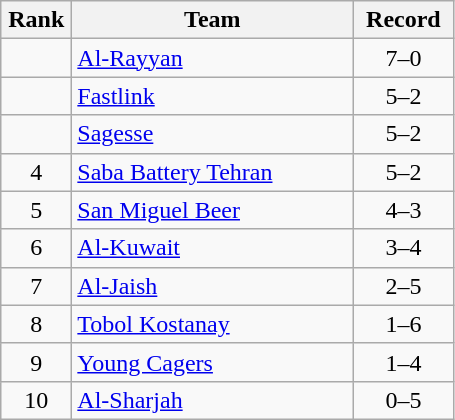<table class="wikitable" style="text-align: center;">
<tr>
<th width=40>Rank</th>
<th width=180>Team</th>
<th width=60>Record</th>
</tr>
<tr>
<td></td>
<td align=left> <a href='#'>Al-Rayyan</a></td>
<td align=center>7–0</td>
</tr>
<tr>
<td></td>
<td align=left> <a href='#'>Fastlink</a></td>
<td align=center>5–2</td>
</tr>
<tr>
<td></td>
<td align=left> <a href='#'>Sagesse</a></td>
<td align=center>5–2</td>
</tr>
<tr>
<td>4</td>
<td align=left> <a href='#'>Saba Battery Tehran</a></td>
<td align=center>5–2</td>
</tr>
<tr>
<td>5</td>
<td align=left> <a href='#'>San Miguel Beer</a></td>
<td align=center>4–3</td>
</tr>
<tr>
<td>6</td>
<td align=left> <a href='#'>Al-Kuwait</a></td>
<td align=center>3–4</td>
</tr>
<tr>
<td>7</td>
<td align=left> <a href='#'>Al-Jaish</a></td>
<td align=center>2–5</td>
</tr>
<tr>
<td>8</td>
<td align=left> <a href='#'>Tobol Kostanay</a></td>
<td align=center>1–6</td>
</tr>
<tr>
<td>9</td>
<td align=left> <a href='#'>Young Cagers</a></td>
<td align=center>1–4</td>
</tr>
<tr>
<td>10</td>
<td align=left> <a href='#'>Al-Sharjah</a></td>
<td align=center>0–5</td>
</tr>
</table>
